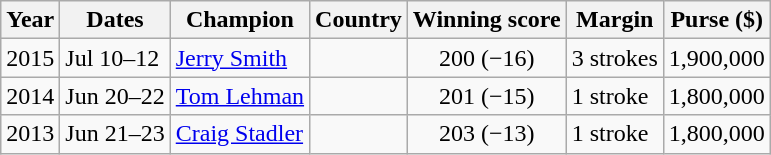<table class="wikitable">
<tr>
<th>Year</th>
<th>Dates</th>
<th>Champion</th>
<th>Country</th>
<th>Winning score</th>
<th>Margin</th>
<th>Purse ($)</th>
</tr>
<tr>
<td>2015</td>
<td>Jul 10–12</td>
<td><a href='#'>Jerry Smith</a></td>
<td></td>
<td align=center>200 (−16)</td>
<td>3 strokes</td>
<td>1,900,000</td>
</tr>
<tr>
<td>2014</td>
<td>Jun 20–22</td>
<td><a href='#'>Tom Lehman</a></td>
<td></td>
<td align=center>201 (−15)</td>
<td>1 stroke</td>
<td>1,800,000</td>
</tr>
<tr>
<td>2013</td>
<td>Jun 21–23</td>
<td><a href='#'>Craig Stadler</a></td>
<td></td>
<td align=center>203 (−13)</td>
<td>1 stroke</td>
<td>1,800,000</td>
</tr>
</table>
